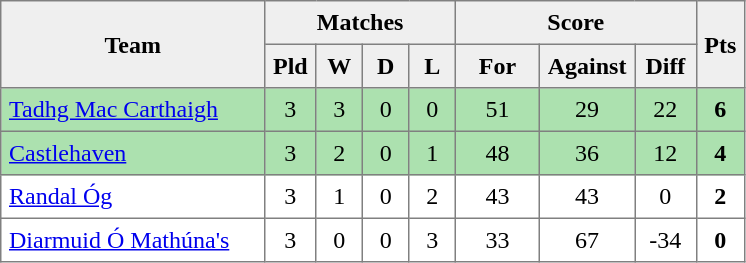<table style=border-collapse:collapse border=1 cellspacing=0 cellpadding=5>
<tr align=center bgcolor=#efefef>
<th rowspan=2 width=165>Team</th>
<th colspan=4>Matches</th>
<th colspan=3>Score</th>
<th rowspan=2width=20>Pts</th>
</tr>
<tr align=center bgcolor=#efefef>
<th width=20>Pld</th>
<th width=20>W</th>
<th width=20>D</th>
<th width=20>L</th>
<th width=45>For</th>
<th width=45>Against</th>
<th width=30>Diff</th>
</tr>
<tr align=center style="background:#ACE1AF;">
<td style="text-align:left;"><a href='#'>Tadhg Mac Carthaigh</a></td>
<td>3</td>
<td>3</td>
<td>0</td>
<td>0</td>
<td>51</td>
<td>29</td>
<td>22</td>
<td><strong>6</strong></td>
</tr>
<tr align=center style="background:#ACE1AF;">
<td style="text-align:left;"><a href='#'>Castlehaven</a></td>
<td>3</td>
<td>2</td>
<td>0</td>
<td>1</td>
<td>48</td>
<td>36</td>
<td>12</td>
<td><strong>4</strong></td>
</tr>
<tr align=center>
<td style="text-align:left;"><a href='#'>Randal Óg</a></td>
<td>3</td>
<td>1</td>
<td>0</td>
<td>2</td>
<td>43</td>
<td>43</td>
<td>0</td>
<td><strong>2</strong></td>
</tr>
<tr align=center>
<td style="text-align:left;"><a href='#'>Diarmuid Ó Mathúna's</a></td>
<td>3</td>
<td>0</td>
<td>0</td>
<td>3</td>
<td>33</td>
<td>67</td>
<td>-34</td>
<td><strong>0</strong></td>
</tr>
</table>
